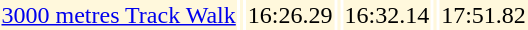<table>
<tr style="background-color:CornSilk">
<td><a href='#'>3000 metres Track Walk</a></td>
<td></td>
<td>16:26.29</td>
<td></td>
<td>16:32.14</td>
<td></td>
<td>17:51.82</td>
</tr>
</table>
